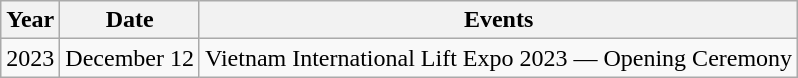<table class="wikitable sortable">
<tr>
<th>Year</th>
<th>Date</th>
<th>Events</th>
</tr>
<tr>
<td>2023</td>
<td>December 12</td>
<td>Vietnam International Lift Expo 2023 — Opening Ceremony</td>
</tr>
</table>
